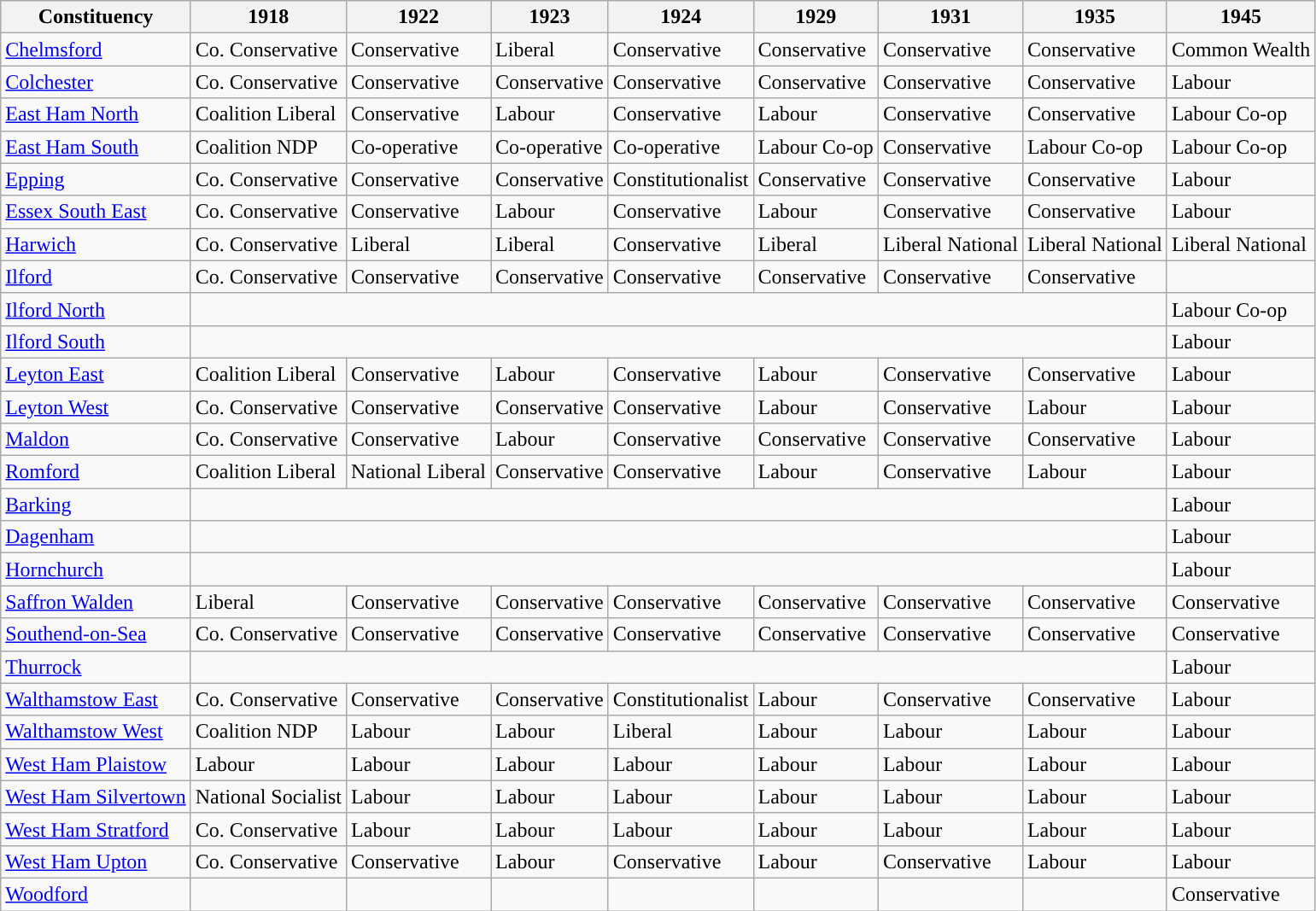<table class="wikitable">
<tr>
<th>Constituency</th>
<th>1918</th>
<th>1922</th>
<th>1923</th>
<th>1924</th>
<th>1929</th>
<th>1931</th>
<th>1935</th>
<th>1945</th>
</tr>
<tr>
<td><a href='#'>Chelmsford</a></td>
<td bgcolor=>Co. Conservative</td>
<td bgcolor=>Conservative</td>
<td bgcolor=>Liberal</td>
<td bgcolor=>Conservative</td>
<td bgcolor=>Conservative</td>
<td bgcolor=>Conservative</td>
<td bgcolor=>Conservative</td>
<td bgcolor=>Common Wealth</td>
</tr>
<tr>
<td><a href='#'>Colchester</a></td>
<td bgcolor=>Co. Conservative</td>
<td bgcolor=>Conservative</td>
<td bgcolor=>Conservative</td>
<td bgcolor=>Conservative</td>
<td bgcolor=>Conservative</td>
<td bgcolor=>Conservative</td>
<td bgcolor=>Conservative</td>
<td bgcolor=>Labour</td>
</tr>
<tr>
<td><a href='#'>East Ham North</a></td>
<td bgcolor=>Coalition Liberal</td>
<td bgcolor=>Conservative</td>
<td bgcolor=>Labour</td>
<td bgcolor=>Conservative</td>
<td bgcolor=>Labour</td>
<td bgcolor=>Conservative</td>
<td bgcolor=>Conservative</td>
<td bgcolor=>Labour Co-op</td>
</tr>
<tr>
<td><a href='#'>East Ham South</a></td>
<td bgcolor=>Coalition NDP</td>
<td bgcolor=>Co-operative</td>
<td bgcolor=>Co-operative</td>
<td bgcolor=>Co-operative</td>
<td bgcolor=>Labour Co-op</td>
<td bgcolor=>Conservative</td>
<td bgcolor=>Labour Co-op</td>
<td bgcolor=>Labour Co-op</td>
</tr>
<tr>
<td><a href='#'>Epping</a></td>
<td bgcolor=>Co. Conservative</td>
<td bgcolor=>Conservative</td>
<td bgcolor=>Conservative</td>
<td bgcolor=>Constitutionalist</td>
<td bgcolor=>Conservative</td>
<td bgcolor=>Conservative</td>
<td bgcolor=>Conservative</td>
<td bgcolor=>Labour</td>
</tr>
<tr>
<td><a href='#'>Essex South East</a></td>
<td bgcolor=>Co. Conservative</td>
<td bgcolor=>Conservative</td>
<td bgcolor=>Labour</td>
<td bgcolor=>Conservative</td>
<td bgcolor=>Labour</td>
<td bgcolor=>Conservative</td>
<td bgcolor=>Conservative</td>
<td bgcolor=>Labour</td>
</tr>
<tr>
<td><a href='#'>Harwich</a></td>
<td bgcolor=>Co. Conservative</td>
<td bgcolor=>Liberal</td>
<td bgcolor=>Liberal</td>
<td bgcolor=>Conservative</td>
<td bgcolor=>Liberal</td>
<td bgcolor=>Liberal National</td>
<td bgcolor=>Liberal National</td>
<td bgcolor=>Liberal National</td>
</tr>
<tr>
<td><a href='#'>Ilford</a></td>
<td bgcolor=>Co. Conservative</td>
<td bgcolor=>Conservative</td>
<td bgcolor=>Conservative</td>
<td bgcolor=>Conservative</td>
<td bgcolor=>Conservative</td>
<td bgcolor=>Conservative</td>
<td bgcolor=>Conservative</td>
<td></td>
</tr>
<tr>
<td><a href='#'>Ilford North</a></td>
<td colspan="7"></td>
<td bgcolor=>Labour Co-op</td>
</tr>
<tr>
<td><a href='#'>Ilford South</a></td>
<td colspan="7"></td>
<td bgcolor=>Labour</td>
</tr>
<tr>
<td><a href='#'>Leyton East</a></td>
<td>Coalition Liberal</td>
<td>Conservative</td>
<td>Labour</td>
<td>Conservative</td>
<td>Labour</td>
<td>Conservative</td>
<td>Conservative</td>
<td bgcolor=>Labour</td>
</tr>
<tr>
<td><a href='#'>Leyton West</a></td>
<td>Co. Conservative</td>
<td>Conservative</td>
<td>Conservative</td>
<td>Conservative</td>
<td>Labour</td>
<td>Conservative</td>
<td>Labour</td>
<td bgcolor=>Labour</td>
</tr>
<tr>
<td><a href='#'>Maldon</a></td>
<td>Co. Conservative</td>
<td>Conservative</td>
<td>Labour</td>
<td>Conservative</td>
<td>Conservative</td>
<td>Conservative</td>
<td>Conservative</td>
<td bgcolor=>Labour</td>
</tr>
<tr>
<td><a href='#'>Romford</a></td>
<td>Coalition Liberal</td>
<td>National Liberal</td>
<td>Conservative</td>
<td>Conservative</td>
<td>Labour</td>
<td>Conservative</td>
<td>Labour</td>
<td bgcolor=>Labour</td>
</tr>
<tr>
<td><a href='#'>Barking</a></td>
<td colspan="7"></td>
<td bgcolor=>Labour</td>
</tr>
<tr>
<td><a href='#'>Dagenham</a></td>
<td colspan="7"></td>
<td bgcolor=>Labour</td>
</tr>
<tr>
<td><a href='#'>Hornchurch</a></td>
<td colspan="7"></td>
<td bgcolor=>Labour</td>
</tr>
<tr>
<td><a href='#'>Saffron Walden</a></td>
<td>Liberal</td>
<td>Conservative</td>
<td>Conservative</td>
<td>Conservative</td>
<td>Conservative</td>
<td>Conservative</td>
<td>Conservative</td>
<td bgcolor=>Conservative</td>
</tr>
<tr>
<td><a href='#'>Southend-on-Sea</a></td>
<td>Co. Conservative</td>
<td>Conservative</td>
<td>Conservative</td>
<td>Conservative</td>
<td>Conservative</td>
<td>Conservative</td>
<td>Conservative</td>
<td bgcolor=>Conservative</td>
</tr>
<tr>
<td><a href='#'>Thurrock</a></td>
<td colspan="7"></td>
<td bgcolor=>Labour</td>
</tr>
<tr>
<td><a href='#'>Walthamstow East</a></td>
<td>Co. Conservative</td>
<td>Conservative</td>
<td>Conservative</td>
<td>Constitutionalist</td>
<td>Labour</td>
<td>Conservative</td>
<td>Conservative</td>
<td bgcolor=>Labour</td>
</tr>
<tr>
<td><a href='#'>Walthamstow West</a></td>
<td>Coalition NDP</td>
<td>Labour</td>
<td>Labour</td>
<td>Liberal</td>
<td>Labour</td>
<td>Labour</td>
<td>Labour</td>
<td bgcolor=>Labour</td>
</tr>
<tr>
<td><a href='#'>West Ham Plaistow</a></td>
<td>Labour</td>
<td>Labour</td>
<td>Labour</td>
<td>Labour</td>
<td>Labour</td>
<td>Labour</td>
<td>Labour</td>
<td bgcolor=>Labour</td>
</tr>
<tr>
<td><a href='#'>West Ham Silvertown</a></td>
<td bgcolor=>National Socialist</td>
<td>Labour</td>
<td>Labour</td>
<td>Labour</td>
<td>Labour</td>
<td>Labour</td>
<td>Labour</td>
<td bgcolor=>Labour</td>
</tr>
<tr>
<td><a href='#'>West Ham Stratford</a></td>
<td>Co. Conservative</td>
<td>Labour</td>
<td>Labour</td>
<td>Labour</td>
<td>Labour</td>
<td>Labour</td>
<td>Labour</td>
<td bgcolor=>Labour</td>
</tr>
<tr>
<td><a href='#'>West Ham Upton</a></td>
<td>Co. Conservative</td>
<td>Conservative</td>
<td>Labour</td>
<td>Conservative</td>
<td>Labour</td>
<td>Conservative</td>
<td>Labour</td>
<td bgcolor=>Labour</td>
</tr>
<tr>
<td><a href='#'>Woodford</a></td>
<td></td>
<td></td>
<td></td>
<td></td>
<td></td>
<td></td>
<td></td>
<td bgcolor=>Conservative</td>
</tr>
</table>
